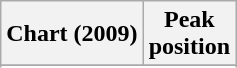<table class="wikitable sortable plainrowheaders">
<tr>
<th>Chart (2009)</th>
<th>Peak<br>position</th>
</tr>
<tr>
</tr>
<tr>
</tr>
<tr>
</tr>
<tr>
</tr>
<tr>
</tr>
<tr>
</tr>
<tr>
</tr>
</table>
